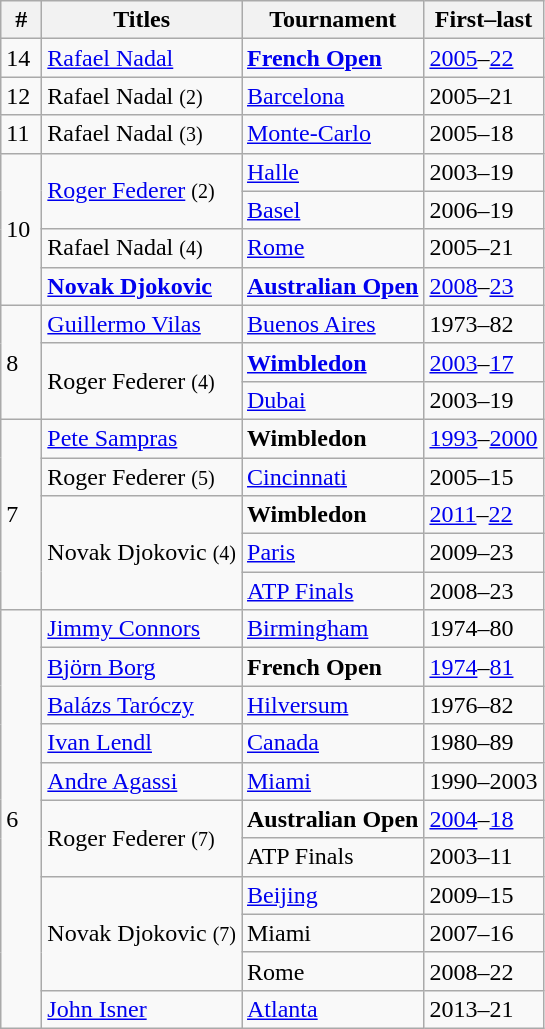<table class="wikitable" style="display:inline-table;">
<tr>
<th width=20>#</th>
<th>Titles</th>
<th>Tournament</th>
<th>First–last</th>
</tr>
<tr>
<td>14</td>
<td> <a href='#'>Rafael Nadal</a></td>
<td><strong><a href='#'>French Open</a></strong></td>
<td><a href='#'>2005</a>–<a href='#'>22</a></td>
</tr>
<tr>
<td>12</td>
<td> Rafael Nadal <small>(2)</small></td>
<td><a href='#'>Barcelona</a></td>
<td>2005–21</td>
</tr>
<tr>
<td>11</td>
<td> Rafael Nadal <small>(3)</small></td>
<td><a href='#'>Monte-Carlo</a></td>
<td>2005–18</td>
</tr>
<tr>
<td rowspan=4>10</td>
<td rowspan="2"> <a href='#'>Roger Federer</a> <small>(2)</small></td>
<td><a href='#'>Halle</a></td>
<td>2003–19</td>
</tr>
<tr>
<td><a href='#'>Basel</a></td>
<td>2006–19</td>
</tr>
<tr>
<td> Rafael Nadal <small>(4)</small></td>
<td><a href='#'>Rome</a></td>
<td>2005–21</td>
</tr>
<tr>
<td> <strong><a href='#'>Novak Djokovic</a></strong></td>
<td><strong><a href='#'>Australian Open</a></strong></td>
<td><a href='#'>2008</a>–<a href='#'>23</a></td>
</tr>
<tr>
<td rowspan=3>8</td>
<td> <a href='#'>Guillermo Vilas</a></td>
<td><a href='#'>Buenos Aires</a></td>
<td>1973–82</td>
</tr>
<tr>
<td rowspan="2"> Roger Federer <small>(4)</small></td>
<td><strong><a href='#'>Wimbledon</a></strong></td>
<td><a href='#'>2003</a>–<a href='#'>17</a></td>
</tr>
<tr>
<td><a href='#'>Dubai</a></td>
<td>2003–19</td>
</tr>
<tr>
<td rowspan="5">7</td>
<td> <a href='#'>Pete Sampras</a></td>
<td><strong>Wimbledon</strong></td>
<td><a href='#'>1993</a>–<a href='#'>2000</a></td>
</tr>
<tr>
<td> Roger Federer <small>(5)</small></td>
<td><a href='#'>Cincinnati</a></td>
<td>2005–15</td>
</tr>
<tr>
<td rowspan="3"> Novak Djokovic <small>(4)</small></td>
<td><strong>Wimbledon</strong></td>
<td><a href='#'>2011</a>–<a href='#'>22</a></td>
</tr>
<tr>
<td><a href='#'>Paris</a></td>
<td>2009–23</td>
</tr>
<tr>
<td><a href='#'>ATP Finals</a></td>
<td>2008–23</td>
</tr>
<tr>
<td rowspan="11">6</td>
<td> <a href='#'>Jimmy Connors</a></td>
<td><a href='#'>Birmingham</a></td>
<td>1974–80</td>
</tr>
<tr>
<td> <a href='#'>Björn Borg</a></td>
<td><strong>French Open</strong></td>
<td><a href='#'>1974</a>–<a href='#'>81</a></td>
</tr>
<tr>
<td> <a href='#'>Balázs Taróczy</a></td>
<td><a href='#'>Hilversum</a></td>
<td>1976–82</td>
</tr>
<tr>
<td> <a href='#'>Ivan Lendl</a></td>
<td><a href='#'>Canada</a></td>
<td>1980–89</td>
</tr>
<tr>
<td> <a href='#'>Andre Agassi</a></td>
<td><a href='#'>Miami</a></td>
<td>1990–2003</td>
</tr>
<tr>
<td rowspan="2"> Roger Federer <small>(7)</small></td>
<td><strong>Australian Open</strong></td>
<td><a href='#'>2004</a>–<a href='#'>18</a></td>
</tr>
<tr>
<td>ATP Finals</td>
<td>2003–11</td>
</tr>
<tr>
<td rowspan="3"> Novak Djokovic <small>(7)</small></td>
<td><a href='#'>Beijing</a></td>
<td>2009–15</td>
</tr>
<tr>
<td>Miami</td>
<td>2007–16</td>
</tr>
<tr>
<td>Rome</td>
<td>2008–22</td>
</tr>
<tr>
<td> <a href='#'>John Isner</a></td>
<td><a href='#'>Atlanta</a></td>
<td>2013–21</td>
</tr>
</table>
